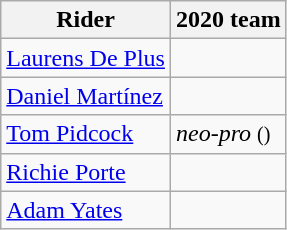<table class="wikitable">
<tr>
<th>Rider</th>
<th>2020 team</th>
</tr>
<tr>
<td><a href='#'>Laurens De Plus</a></td>
<td></td>
</tr>
<tr>
<td><a href='#'>Daniel Martínez</a></td>
<td></td>
</tr>
<tr>
<td><a href='#'>Tom Pidcock</a></td>
<td><em>neo-pro</em> <small>()</small></td>
</tr>
<tr>
<td><a href='#'>Richie Porte</a></td>
<td></td>
</tr>
<tr>
<td><a href='#'>Adam Yates</a></td>
<td></td>
</tr>
</table>
